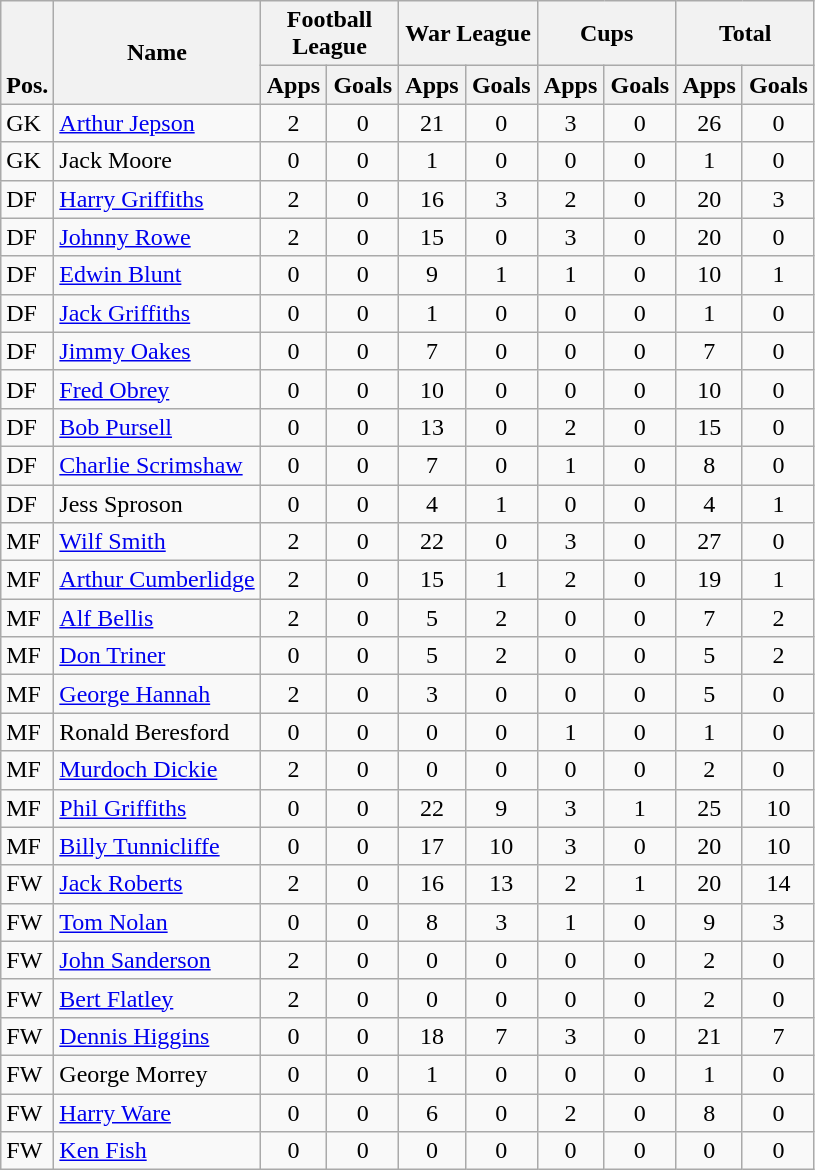<table class="wikitable" style="text-align:center">
<tr>
<th rowspan="2" style="vertical-align:bottom;">Pos.</th>
<th rowspan="2">Name</th>
<th colspan="2" style="width:85px;">Football League</th>
<th colspan="2" style="width:85px;">War League</th>
<th colspan="2" style="width:85px;">Cups</th>
<th colspan="2" style="width:85px;">Total</th>
</tr>
<tr>
<th>Apps</th>
<th>Goals</th>
<th>Apps</th>
<th>Goals</th>
<th>Apps</th>
<th>Goals</th>
<th>Apps</th>
<th>Goals</th>
</tr>
<tr>
<td align="left">GK</td>
<td align="left"> <a href='#'>Arthur Jepson</a></td>
<td>2</td>
<td>0</td>
<td>21</td>
<td>0</td>
<td>3</td>
<td>0</td>
<td>26</td>
<td>0</td>
</tr>
<tr>
<td align="left">GK</td>
<td align="left"> Jack Moore</td>
<td>0</td>
<td>0</td>
<td>1</td>
<td>0</td>
<td>0</td>
<td>0</td>
<td>1</td>
<td>0</td>
</tr>
<tr>
<td align="left">DF</td>
<td align="left"> <a href='#'>Harry Griffiths</a></td>
<td>2</td>
<td>0</td>
<td>16</td>
<td>3</td>
<td>2</td>
<td>0</td>
<td>20</td>
<td>3</td>
</tr>
<tr>
<td align="left">DF</td>
<td align="left"> <a href='#'>Johnny Rowe</a></td>
<td>2</td>
<td>0</td>
<td>15</td>
<td>0</td>
<td>3</td>
<td>0</td>
<td>20</td>
<td>0</td>
</tr>
<tr>
<td align="left">DF</td>
<td align="left"> <a href='#'>Edwin Blunt</a></td>
<td>0</td>
<td>0</td>
<td>9</td>
<td>1</td>
<td>1</td>
<td>0</td>
<td>10</td>
<td>1</td>
</tr>
<tr>
<td align="left">DF</td>
<td align="left"> <a href='#'>Jack Griffiths</a></td>
<td>0</td>
<td>0</td>
<td>1</td>
<td>0</td>
<td>0</td>
<td>0</td>
<td>1</td>
<td>0</td>
</tr>
<tr>
<td align="left">DF</td>
<td align="left"> <a href='#'>Jimmy Oakes</a></td>
<td>0</td>
<td>0</td>
<td>7</td>
<td>0</td>
<td>0</td>
<td>0</td>
<td>7</td>
<td>0</td>
</tr>
<tr>
<td align="left">DF</td>
<td align="left"> <a href='#'>Fred Obrey</a></td>
<td>0</td>
<td>0</td>
<td>10</td>
<td>0</td>
<td>0</td>
<td>0</td>
<td>10</td>
<td>0</td>
</tr>
<tr>
<td align="left">DF</td>
<td align="left"> <a href='#'>Bob Pursell</a></td>
<td>0</td>
<td>0</td>
<td>13</td>
<td>0</td>
<td>2</td>
<td>0</td>
<td>15</td>
<td>0</td>
</tr>
<tr>
<td align="left">DF</td>
<td align="left"> <a href='#'>Charlie Scrimshaw</a></td>
<td>0</td>
<td>0</td>
<td>7</td>
<td>0</td>
<td>1</td>
<td>0</td>
<td>8</td>
<td>0</td>
</tr>
<tr>
<td align="left">DF</td>
<td align="left"> Jess Sproson</td>
<td>0</td>
<td>0</td>
<td>4</td>
<td>1</td>
<td>0</td>
<td>0</td>
<td>4</td>
<td>1</td>
</tr>
<tr>
<td align="left">MF</td>
<td align="left"> <a href='#'>Wilf Smith</a></td>
<td>2</td>
<td>0</td>
<td>22</td>
<td>0</td>
<td>3</td>
<td>0</td>
<td>27</td>
<td>0</td>
</tr>
<tr>
<td align="left">MF</td>
<td align="left"> <a href='#'>Arthur Cumberlidge</a></td>
<td>2</td>
<td>0</td>
<td>15</td>
<td>1</td>
<td>2</td>
<td>0</td>
<td>19</td>
<td>1</td>
</tr>
<tr>
<td align="left">MF</td>
<td align="left"> <a href='#'>Alf Bellis</a></td>
<td>2</td>
<td>0</td>
<td>5</td>
<td>2</td>
<td>0</td>
<td>0</td>
<td>7</td>
<td>2</td>
</tr>
<tr>
<td align="left">MF</td>
<td align="left"> <a href='#'>Don Triner</a></td>
<td>0</td>
<td>0</td>
<td>5</td>
<td>2</td>
<td>0</td>
<td>0</td>
<td>5</td>
<td>2</td>
</tr>
<tr>
<td align="left">MF</td>
<td align="left"> <a href='#'>George Hannah</a></td>
<td>2</td>
<td>0</td>
<td>3</td>
<td>0</td>
<td>0</td>
<td>0</td>
<td>5</td>
<td>0</td>
</tr>
<tr>
<td align="left">MF</td>
<td align="left"> Ronald Beresford</td>
<td>0</td>
<td>0</td>
<td>0</td>
<td>0</td>
<td>1</td>
<td>0</td>
<td>1</td>
<td>0</td>
</tr>
<tr>
<td align="left">MF</td>
<td align="left"> <a href='#'>Murdoch Dickie</a></td>
<td>2</td>
<td>0</td>
<td>0</td>
<td>0</td>
<td>0</td>
<td>0</td>
<td>2</td>
<td>0</td>
</tr>
<tr>
<td align="left">MF</td>
<td align="left"> <a href='#'>Phil Griffiths</a></td>
<td>0</td>
<td>0</td>
<td>22</td>
<td>9</td>
<td>3</td>
<td>1</td>
<td>25</td>
<td>10</td>
</tr>
<tr>
<td align="left">MF</td>
<td align="left"> <a href='#'>Billy Tunnicliffe</a></td>
<td>0</td>
<td>0</td>
<td>17</td>
<td>10</td>
<td>3</td>
<td>0</td>
<td>20</td>
<td>10</td>
</tr>
<tr>
<td align="left">FW</td>
<td align="left"> <a href='#'>Jack Roberts</a></td>
<td>2</td>
<td>0</td>
<td>16</td>
<td>13</td>
<td>2</td>
<td>1</td>
<td>20</td>
<td>14</td>
</tr>
<tr>
<td align="left">FW</td>
<td align="left"> <a href='#'>Tom Nolan</a></td>
<td>0</td>
<td>0</td>
<td>8</td>
<td>3</td>
<td>1</td>
<td>0</td>
<td>9</td>
<td>3</td>
</tr>
<tr>
<td align="left">FW</td>
<td align="left"> <a href='#'>John Sanderson</a></td>
<td>2</td>
<td>0</td>
<td>0</td>
<td>0</td>
<td>0</td>
<td>0</td>
<td>2</td>
<td>0</td>
</tr>
<tr>
<td align="left">FW</td>
<td align="left"> <a href='#'>Bert Flatley</a></td>
<td>2</td>
<td>0</td>
<td>0</td>
<td>0</td>
<td>0</td>
<td>0</td>
<td>2</td>
<td>0</td>
</tr>
<tr>
<td align="left">FW</td>
<td align="left"> <a href='#'>Dennis Higgins</a></td>
<td>0</td>
<td>0</td>
<td>18</td>
<td>7</td>
<td>3</td>
<td>0</td>
<td>21</td>
<td>7</td>
</tr>
<tr>
<td align="left">FW</td>
<td align="left"> George Morrey</td>
<td>0</td>
<td>0</td>
<td>1</td>
<td>0</td>
<td>0</td>
<td>0</td>
<td>1</td>
<td>0</td>
</tr>
<tr>
<td align="left">FW</td>
<td align="left"> <a href='#'>Harry Ware</a></td>
<td>0</td>
<td>0</td>
<td>6</td>
<td>0</td>
<td>2</td>
<td>0</td>
<td>8</td>
<td>0</td>
</tr>
<tr>
<td align="left">FW</td>
<td align="left"> <a href='#'>Ken Fish</a></td>
<td>0</td>
<td>0</td>
<td>0</td>
<td>0</td>
<td>0</td>
<td>0</td>
<td>0</td>
<td>0</td>
</tr>
</table>
